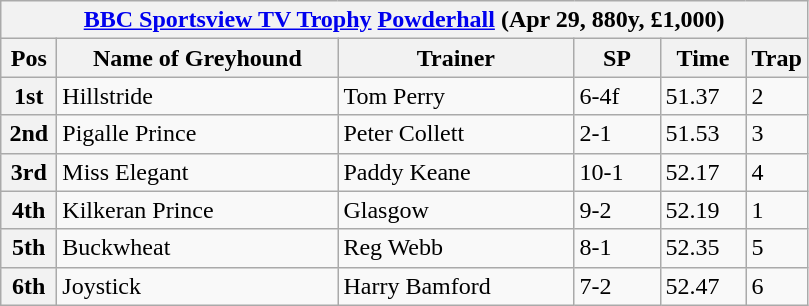<table class="wikitable">
<tr>
<th colspan="6"><a href='#'>BBC Sportsview TV Trophy</a> <a href='#'>Powderhall</a> (Apr 29, 880y, £1,000)</th>
</tr>
<tr>
<th width=30>Pos</th>
<th width=180>Name of Greyhound</th>
<th width=150>Trainer</th>
<th width=50>SP</th>
<th width=50>Time</th>
<th width=30>Trap</th>
</tr>
<tr>
<th>1st</th>
<td>Hillstride</td>
<td>Tom Perry</td>
<td>6-4f</td>
<td>51.37</td>
<td>2</td>
</tr>
<tr>
<th>2nd</th>
<td>Pigalle Prince</td>
<td>Peter Collett</td>
<td>2-1</td>
<td>51.53</td>
<td>3</td>
</tr>
<tr>
<th>3rd</th>
<td>Miss Elegant</td>
<td>Paddy Keane</td>
<td>10-1</td>
<td>52.17</td>
<td>4</td>
</tr>
<tr>
<th>4th</th>
<td>Kilkeran Prince</td>
<td>Glasgow</td>
<td>9-2</td>
<td>52.19</td>
<td>1</td>
</tr>
<tr>
<th>5th</th>
<td>Buckwheat</td>
<td>Reg Webb</td>
<td>8-1</td>
<td>52.35</td>
<td>5</td>
</tr>
<tr>
<th>6th</th>
<td>Joystick</td>
<td>Harry Bamford</td>
<td>7-2</td>
<td>52.47</td>
<td>6</td>
</tr>
</table>
